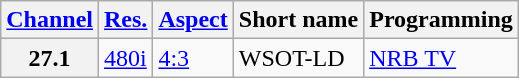<table class="wikitable">
<tr>
<th scope = "col"><a href='#'>Channel</a></th>
<th scope = "col"><a href='#'>Res.</a></th>
<th scope = "col"><a href='#'>Aspect</a></th>
<th scope = "col">Short name</th>
<th scope = "col">Programming</th>
</tr>
<tr>
<th scope = "row">27.1</th>
<td><a href='#'>480i</a></td>
<td><a href='#'>4:3</a></td>
<td>WSOT-LD</td>
<td><a href='#'>NRB TV</a></td>
</tr>
</table>
